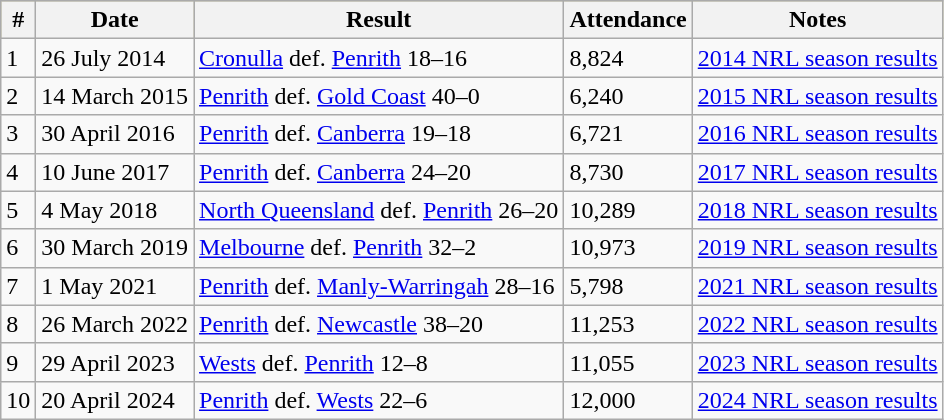<table class="wikitable">
<tr style="background:#bdb76b;">
<th>#</th>
<th>Date</th>
<th>Result</th>
<th>Attendance</th>
<th>Notes</th>
</tr>
<tr>
<td>1</td>
<td>26 July 2014</td>
<td><a href='#'>Cronulla</a> def. <a href='#'>Penrith</a> 18–16</td>
<td>8,824</td>
<td><a href='#'>2014 NRL season results</a></td>
</tr>
<tr>
<td>2</td>
<td>14 March 2015</td>
<td><a href='#'>Penrith</a> def. <a href='#'>Gold Coast</a> 40–0</td>
<td>6,240</td>
<td><a href='#'>2015 NRL season results</a></td>
</tr>
<tr>
<td>3</td>
<td>30 April 2016</td>
<td><a href='#'>Penrith</a> def. <a href='#'>Canberra</a> 19–18</td>
<td>6,721</td>
<td><a href='#'>2016 NRL season results</a></td>
</tr>
<tr>
<td>4</td>
<td>10 June 2017</td>
<td><a href='#'>Penrith</a> def. <a href='#'>Canberra</a> 24–20</td>
<td>8,730</td>
<td><a href='#'>2017 NRL season results</a></td>
</tr>
<tr>
<td>5</td>
<td>4 May 2018</td>
<td><a href='#'>North Queensland</a> def. <a href='#'>Penrith</a> 26–20</td>
<td>10,289</td>
<td><a href='#'>2018 NRL season results</a></td>
</tr>
<tr>
<td>6</td>
<td>30 March 2019</td>
<td><a href='#'>Melbourne</a> def. <a href='#'>Penrith</a> 32–2</td>
<td>10,973</td>
<td><a href='#'>2019 NRL season results</a></td>
</tr>
<tr>
<td>7</td>
<td>1 May 2021</td>
<td><a href='#'>Penrith</a> def. <a href='#'>Manly-Warringah</a> 28–16</td>
<td>5,798</td>
<td><a href='#'>2021 NRL season results</a></td>
</tr>
<tr>
<td>8</td>
<td>26 March 2022</td>
<td><a href='#'>Penrith</a> def. <a href='#'>Newcastle</a> 38–20</td>
<td>11,253</td>
<td><a href='#'>2022 NRL season results</a></td>
</tr>
<tr>
<td>9</td>
<td>29 April 2023</td>
<td><a href='#'>Wests</a> def. <a href='#'>Penrith</a> 12–8</td>
<td>11,055</td>
<td><a href='#'>2023 NRL season results</a></td>
</tr>
<tr>
<td>10</td>
<td>20 April 2024</td>
<td><a href='#'>Penrith</a> def. <a href='#'>Wests</a> 22–6</td>
<td>12,000</td>
<td><a href='#'>2024 NRL season results</a></td>
</tr>
</table>
